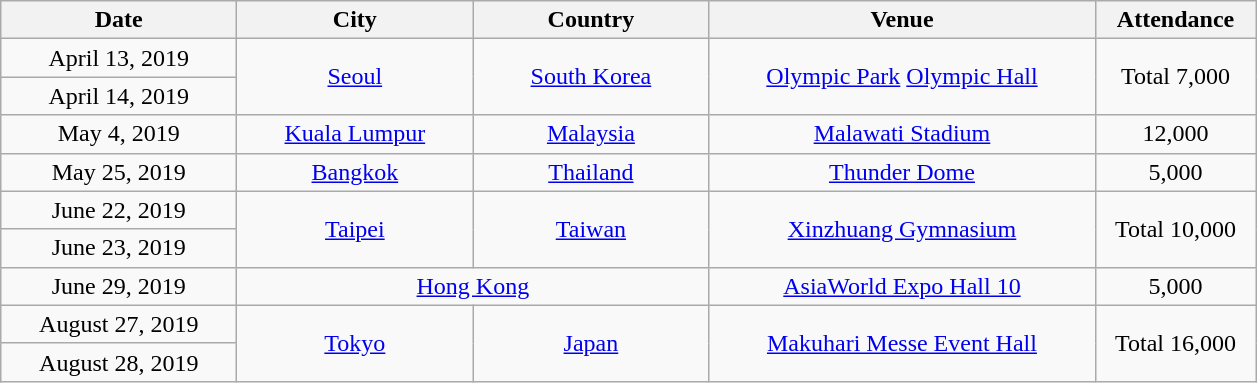<table class=wikitable style=text-align:center;>
<tr>
<th width=150>Date</th>
<th width=150>City</th>
<th width=150>Country</th>
<th width=250>Venue</th>
<th width=100>Attendance</th>
</tr>
<tr>
<td>April 13, 2019</td>
<td rowspan=2><a href='#'>Seoul</a></td>
<td rowspan=2><a href='#'>South Korea</a></td>
<td rowspan=2><a href='#'>Olympic Park</a> <a href='#'>Olympic Hall</a></td>
<td rowspan=2>Total 7,000</td>
</tr>
<tr>
<td>April 14, 2019</td>
</tr>
<tr>
<td>May 4, 2019</td>
<td><a href='#'>Kuala Lumpur</a></td>
<td><a href='#'>Malaysia</a></td>
<td><a href='#'>Malawati Stadium</a></td>
<td>12,000</td>
</tr>
<tr>
<td>May 25, 2019</td>
<td><a href='#'>Bangkok</a></td>
<td><a href='#'>Thailand</a></td>
<td><a href='#'>Thunder Dome</a></td>
<td>5,000</td>
</tr>
<tr>
<td>June 22, 2019</td>
<td rowspan=2><a href='#'>Taipei</a></td>
<td rowspan=2><a href='#'>Taiwan</a></td>
<td rowspan=2><a href='#'>Xinzhuang Gymnasium</a></td>
<td rowspan=2>Total 10,000</td>
</tr>
<tr>
<td>June 23, 2019</td>
</tr>
<tr>
<td>June 29, 2019</td>
<td colspan=2><a href='#'>Hong Kong</a></td>
<td><a href='#'>AsiaWorld Expo Hall 10</a></td>
<td>5,000</td>
</tr>
<tr>
<td>August 27, 2019</td>
<td rowspan=2><a href='#'>Tokyo</a></td>
<td rowspan=2><a href='#'>Japan</a></td>
<td rowspan=2><a href='#'>Makuhari Messe Event Hall</a></td>
<td rowspan=2>Total 16,000</td>
</tr>
<tr>
<td>August 28, 2019</td>
</tr>
</table>
